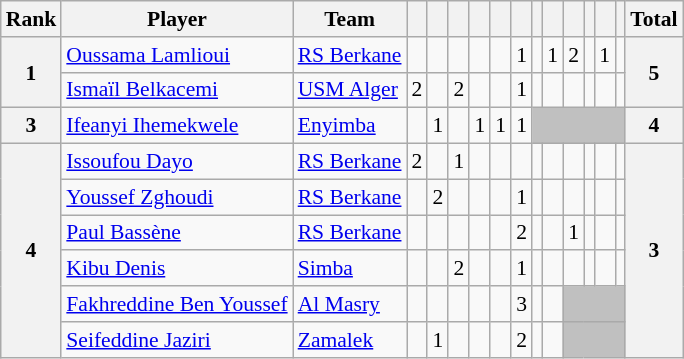<table class="wikitable" style="text-align:center; font-size:90%">
<tr>
<th>Rank</th>
<th>Player</th>
<th>Team</th>
<th></th>
<th></th>
<th></th>
<th></th>
<th></th>
<th></th>
<th></th>
<th></th>
<th></th>
<th></th>
<th></th>
<th></th>
<th>Total</th>
</tr>
<tr>
<th rowspan=2>1</th>
<td align=left> <a href='#'>Oussama Lamlioui</a></td>
<td align=left> <a href='#'>RS Berkane</a></td>
<td></td>
<td></td>
<td></td>
<td></td>
<td></td>
<td>1</td>
<td></td>
<td>1</td>
<td>2</td>
<td></td>
<td>1</td>
<td></td>
<th rowspan=2>5</th>
</tr>
<tr>
<td align=left> <a href='#'>Ismaïl Belkacemi</a></td>
<td align=left> <a href='#'>USM Alger</a></td>
<td>2</td>
<td></td>
<td>2</td>
<td></td>
<td></td>
<td>1</td>
<td></td>
<td></td>
<td></td>
<td></td>
<td></td>
<td></td>
</tr>
<tr>
<th rowspan=1>3</th>
<td align=left> <a href='#'>Ifeanyi Ihemekwele</a></td>
<td align=left> <a href='#'>Enyimba</a></td>
<td></td>
<td>1</td>
<td></td>
<td>1</td>
<td>1</td>
<td>1</td>
<td bgcolor=silver colspan=6></td>
<th rowspan=1>4</th>
</tr>
<tr>
<th rowspan=6>4</th>
<td align=left> <a href='#'>Issoufou Dayo</a></td>
<td align=left> <a href='#'>RS Berkane</a></td>
<td>2</td>
<td></td>
<td>1</td>
<td></td>
<td></td>
<td></td>
<td></td>
<td></td>
<td></td>
<td></td>
<td></td>
<td></td>
<th rowspan=6>3</th>
</tr>
<tr>
<td align=left> <a href='#'>Youssef Zghoudi</a></td>
<td align=left> <a href='#'>RS Berkane</a></td>
<td></td>
<td>2</td>
<td></td>
<td></td>
<td></td>
<td>1</td>
<td></td>
<td></td>
<td></td>
<td></td>
<td></td>
<td></td>
</tr>
<tr>
<td align=left> <a href='#'>Paul Bassène</a></td>
<td align=left> <a href='#'>RS Berkane</a></td>
<td></td>
<td></td>
<td></td>
<td></td>
<td></td>
<td>2</td>
<td></td>
<td></td>
<td>1</td>
<td></td>
<td></td>
<td></td>
</tr>
<tr>
<td align=left> <a href='#'>Kibu Denis</a></td>
<td align=left> <a href='#'>Simba</a></td>
<td></td>
<td></td>
<td>2</td>
<td></td>
<td></td>
<td>1</td>
<td></td>
<td></td>
<td></td>
<td></td>
<td></td>
<td></td>
</tr>
<tr>
<td align=left> <a href='#'>Fakhreddine Ben Youssef</a></td>
<td align=left> <a href='#'>Al Masry</a></td>
<td></td>
<td></td>
<td></td>
<td></td>
<td></td>
<td>3</td>
<td></td>
<td></td>
<td bgcolor=silver colspan=4></td>
</tr>
<tr>
<td align=left> <a href='#'>Seifeddine Jaziri</a></td>
<td align=left> <a href='#'>Zamalek</a></td>
<td></td>
<td>1</td>
<td></td>
<td></td>
<td></td>
<td>2</td>
<td></td>
<td></td>
<td bgcolor=silver colspan=4></td>
</tr>
</table>
